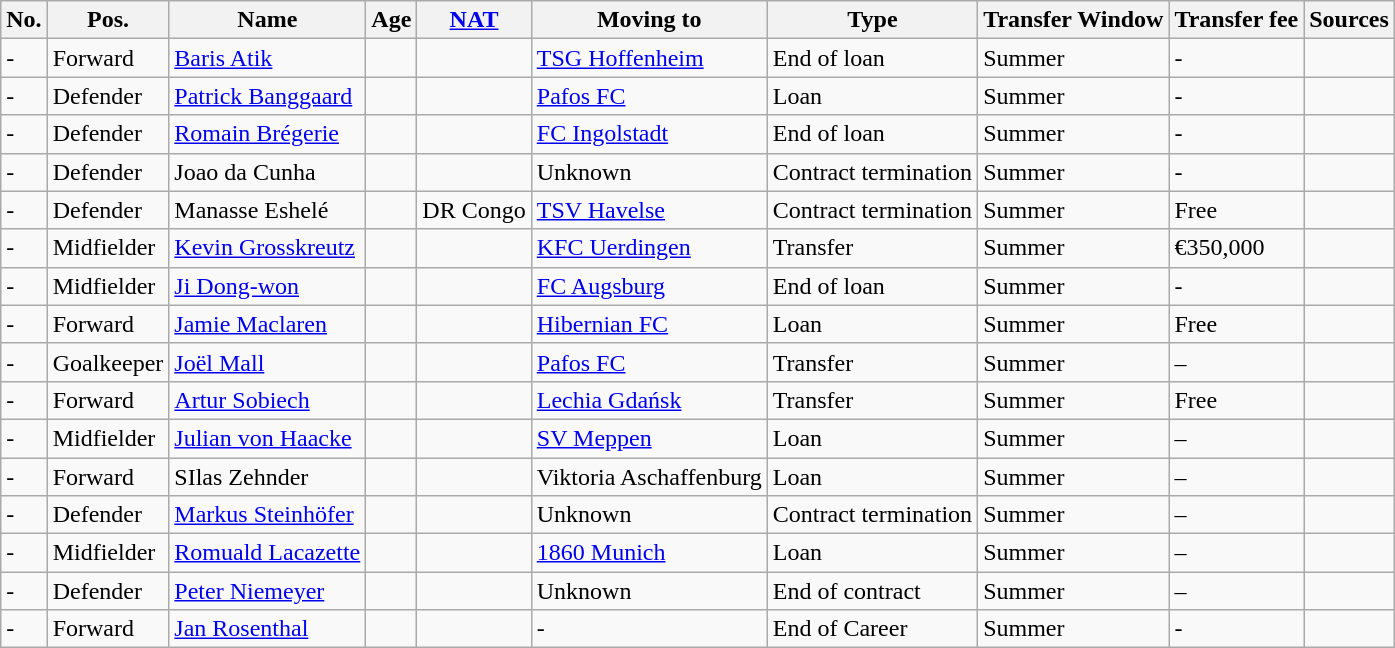<table class="wikitable">
<tr>
<th>No.</th>
<th>Pos.</th>
<th>Name</th>
<th>Age</th>
<th><a href='#'>NAT</a></th>
<th>Moving to</th>
<th>Type</th>
<th>Transfer Window</th>
<th>Transfer fee</th>
<th>Sources</th>
</tr>
<tr>
<td>-</td>
<td>Forward</td>
<td><a href='#'>Baris Atik</a></td>
<td></td>
<td></td>
<td><a href='#'>TSG Hoffenheim</a></td>
<td>End of loan</td>
<td>Summer</td>
<td>-</td>
<td></td>
</tr>
<tr>
<td>-</td>
<td>Defender</td>
<td><a href='#'>Patrick Banggaard</a></td>
<td></td>
<td></td>
<td><a href='#'>Pafos FC</a></td>
<td>Loan</td>
<td>Summer</td>
<td>-</td>
<td></td>
</tr>
<tr>
<td>-</td>
<td>Defender</td>
<td><a href='#'>Romain Brégerie</a></td>
<td></td>
<td></td>
<td><a href='#'>FC Ingolstadt</a></td>
<td>End of loan</td>
<td>Summer</td>
<td>-</td>
<td></td>
</tr>
<tr>
<td>-</td>
<td>Defender</td>
<td>Joao da Cunha</td>
<td></td>
<td></td>
<td>Unknown</td>
<td>Contract termination</td>
<td>Summer</td>
<td>-</td>
<td></td>
</tr>
<tr>
<td>-</td>
<td>Defender</td>
<td>Manasse Eshelé</td>
<td></td>
<td>DR Congo</td>
<td><a href='#'>TSV Havelse</a></td>
<td>Contract termination</td>
<td>Summer</td>
<td>Free</td>
<td></td>
</tr>
<tr>
<td>-</td>
<td>Midfielder</td>
<td><a href='#'>Kevin Grosskreutz</a></td>
<td></td>
<td></td>
<td><a href='#'>KFC Uerdingen</a></td>
<td>Transfer</td>
<td>Summer</td>
<td>€350,000</td>
<td></td>
</tr>
<tr>
<td>-</td>
<td>Midfielder</td>
<td><a href='#'>Ji Dong-won</a></td>
<td></td>
<td></td>
<td><a href='#'>FC Augsburg</a></td>
<td>End of loan</td>
<td>Summer</td>
<td>-</td>
<td></td>
</tr>
<tr>
<td>-</td>
<td>Forward</td>
<td><a href='#'>Jamie Maclaren</a></td>
<td></td>
<td></td>
<td><a href='#'>Hibernian FC</a></td>
<td>Loan</td>
<td>Summer</td>
<td>Free</td>
<td></td>
</tr>
<tr>
<td>-</td>
<td>Goalkeeper</td>
<td><a href='#'>Joël Mall</a></td>
<td></td>
<td></td>
<td><a href='#'>Pafos FC</a></td>
<td>Transfer</td>
<td>Summer</td>
<td>–</td>
<td></td>
</tr>
<tr>
<td>-</td>
<td>Forward</td>
<td><a href='#'>Artur Sobiech</a></td>
<td></td>
<td></td>
<td><a href='#'>Lechia Gdańsk</a></td>
<td>Transfer</td>
<td>Summer</td>
<td>Free</td>
<td></td>
</tr>
<tr>
<td>-</td>
<td>Midfielder</td>
<td><a href='#'>Julian von Haacke</a></td>
<td></td>
<td></td>
<td><a href='#'>SV Meppen</a></td>
<td>Loan</td>
<td>Summer</td>
<td>–</td>
<td></td>
</tr>
<tr>
<td>-</td>
<td>Forward</td>
<td>SIlas Zehnder</td>
<td></td>
<td></td>
<td>Viktoria Aschaffenburg</td>
<td>Loan</td>
<td>Summer</td>
<td>–</td>
<td></td>
</tr>
<tr>
<td>-</td>
<td>Defender</td>
<td><a href='#'>Markus Steinhöfer</a></td>
<td></td>
<td></td>
<td>Unknown</td>
<td>Contract termination</td>
<td>Summer</td>
<td>–</td>
<td></td>
</tr>
<tr>
<td>-</td>
<td>Midfielder</td>
<td><a href='#'>Romuald Lacazette</a></td>
<td></td>
<td></td>
<td><a href='#'>1860 Munich</a></td>
<td>Loan</td>
<td>Summer</td>
<td>–</td>
<td></td>
</tr>
<tr>
<td>-</td>
<td>Defender</td>
<td><a href='#'>Peter Niemeyer</a></td>
<td></td>
<td></td>
<td>Unknown</td>
<td>End of contract</td>
<td>Summer</td>
<td>–</td>
<td></td>
</tr>
<tr>
<td>-</td>
<td>Forward</td>
<td><a href='#'>Jan Rosenthal</a></td>
<td></td>
<td></td>
<td>-</td>
<td>End of Career</td>
<td>Summer</td>
<td>-</td>
<td></td>
</tr>
</table>
